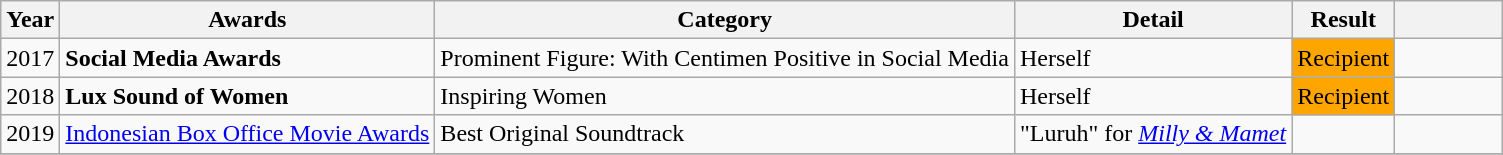<table class="wikitable">
<tr>
<th>Year</th>
<th>Awards</th>
<th>Category</th>
<th>Detail</th>
<th>Result</th>
<th scope="col" style="width:4em;"></th>
</tr>
<tr>
<td align="center" rowspan="1">2017</td>
<td><strong>Social Media Awards</strong></td>
<td>Prominent Figure: With Centimen Positive in Social Media</td>
<td>Herself</td>
<td style="background: orange" align= "center">Recipient</td>
<td rowspan="1" scope="row" style="text-align:center"></td>
</tr>
<tr>
<td align="center" rowspan="1">2018</td>
<td><strong>Lux Sound of Women</strong></td>
<td>Inspiring Women</td>
<td>Herself</td>
<td style="background: orange" align= "center">Recipient</td>
<td rowspan="1" scope="row" style="text-align:center"></td>
</tr>
<tr>
<td align="center" rowspan="1">2019</td>
<td><a href='#'>Indonesian Box Office Movie Awards</a></td>
<td>Best Original Soundtrack</td>
<td>"Luruh" for <em><a href='#'>Milly & Mamet</a></em></td>
<td></td>
<td rowspan="1" scope="row" style="text-align:center"></td>
</tr>
<tr>
</tr>
</table>
